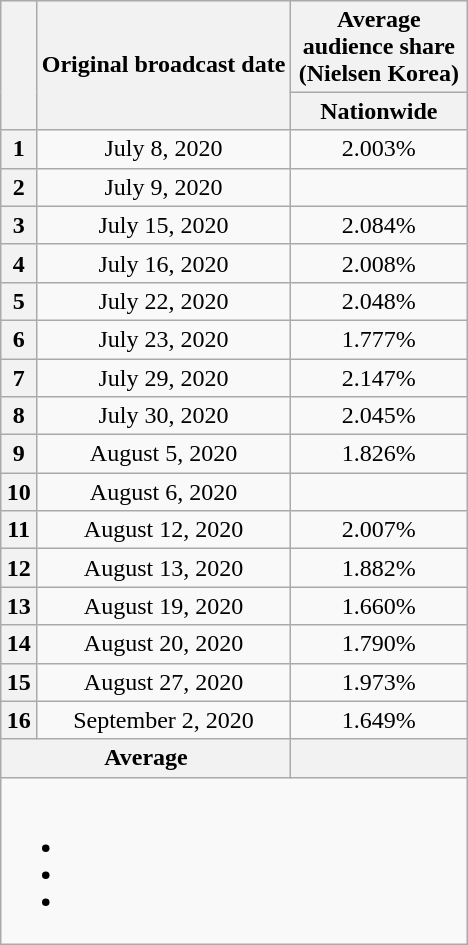<table class="wikitable" style="text-align:center;max-width:400px; margin-left: auto; margin-right: auto; border: none;">
<tr>
</tr>
<tr>
<th rowspan="2"></th>
<th rowspan="2">Original broadcast date</th>
<th colspan="1">Average audience share<br>(Nielsen Korea)</th>
</tr>
<tr>
<th width="110">Nationwide</th>
</tr>
<tr>
<th>1</th>
<td>July 8, 2020</td>
<td>2.003% </td>
</tr>
<tr>
<th>2</th>
<td>July 9, 2020</td>
<td> </td>
</tr>
<tr>
<th>3</th>
<td>July 15, 2020</td>
<td>2.084% </td>
</tr>
<tr>
<th>4</th>
<td>July 16, 2020</td>
<td>2.008% </td>
</tr>
<tr>
<th>5</th>
<td>July 22, 2020</td>
<td>2.048% </td>
</tr>
<tr>
<th>6</th>
<td>July 23, 2020</td>
<td>1.777% </td>
</tr>
<tr>
<th>7</th>
<td>July 29, 2020</td>
<td>2.147% </td>
</tr>
<tr>
<th>8</th>
<td>July 30, 2020</td>
<td>2.045% </td>
</tr>
<tr>
<th>9</th>
<td>August 5, 2020</td>
<td>1.826% </td>
</tr>
<tr>
<th>10</th>
<td>August 6, 2020</td>
<td> </td>
</tr>
<tr>
<th>11</th>
<td>August 12, 2020</td>
<td>2.007% </td>
</tr>
<tr>
<th>12</th>
<td>August 13, 2020</td>
<td>1.882% </td>
</tr>
<tr>
<th>13</th>
<td>August 19, 2020</td>
<td>1.660% </td>
</tr>
<tr>
<th>14</th>
<td>August 20, 2020</td>
<td>1.790% </td>
</tr>
<tr>
<th>15</th>
<td>August 27, 2020</td>
<td>1.973% </td>
</tr>
<tr>
<th>16</th>
<td>September 2, 2020</td>
<td>1.649% </td>
</tr>
<tr>
<th colspan="2">Average</th>
<th></th>
</tr>
<tr>
<td colspan="6"><br><ul><li></li><li></li><li></li></ul></td>
</tr>
</table>
